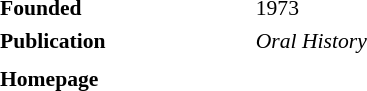<table class="toccolours" style="float: right; margin-left: 1em; width: 25em; font-size: 90%;" cellspacing="3">
<tr>
<td colspan="2" style="padding: 1em 0; text-align:center;"><br></td>
</tr>
<tr style="vertical-align:top;">
<td style="font-weight:bold">Founded</td>
<td>1973</td>
</tr>
<tr style="vertical-align:top;">
<td style="font-weight:bold">Publication</td>
<td><em>Oral History</em></td>
</tr>
<tr style="vertical-align:top;">
</tr>
<tr style="vertical-align:top;">
<td style="font-weight:bold">Homepage</td>
<td></td>
<td></td>
</tr>
</table>
